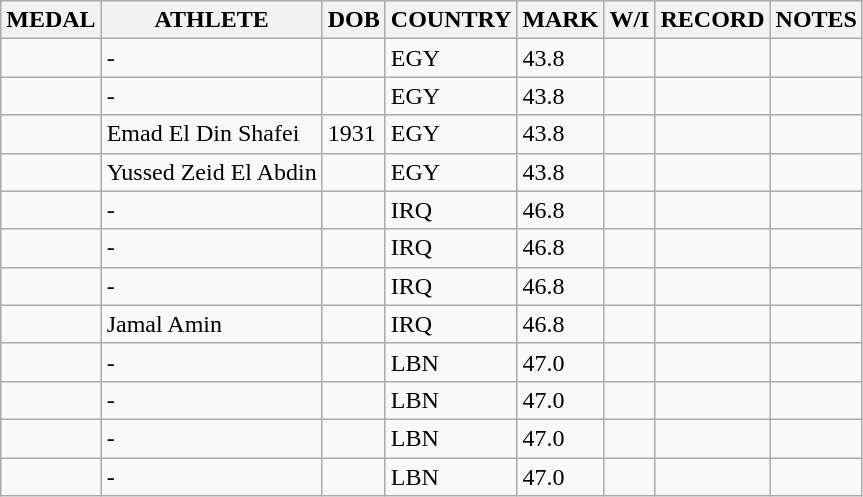<table class="wikitable">
<tr>
<th>MEDAL</th>
<th>ATHLETE</th>
<th>DOB</th>
<th>COUNTRY</th>
<th>MARK</th>
<th>W/I</th>
<th>RECORD</th>
<th>NOTES</th>
</tr>
<tr>
<td></td>
<td>-</td>
<td></td>
<td>EGY</td>
<td>43.8</td>
<td></td>
<td></td>
<td></td>
</tr>
<tr>
<td></td>
<td>-</td>
<td></td>
<td>EGY</td>
<td>43.8</td>
<td></td>
<td></td>
<td></td>
</tr>
<tr>
<td></td>
<td>Emad El Din Shafei</td>
<td>1931</td>
<td>EGY</td>
<td>43.8</td>
<td></td>
<td></td>
<td></td>
</tr>
<tr>
<td></td>
<td>Yussed Zeid El Abdin</td>
<td></td>
<td>EGY</td>
<td>43.8</td>
<td></td>
<td></td>
<td></td>
</tr>
<tr>
<td></td>
<td>-</td>
<td></td>
<td>IRQ</td>
<td>46.8</td>
<td></td>
<td></td>
<td></td>
</tr>
<tr>
<td></td>
<td>-</td>
<td></td>
<td>IRQ</td>
<td>46.8</td>
<td></td>
<td></td>
<td></td>
</tr>
<tr>
<td></td>
<td>-</td>
<td></td>
<td>IRQ</td>
<td>46.8</td>
<td></td>
<td></td>
<td></td>
</tr>
<tr>
<td></td>
<td>Jamal Amin</td>
<td></td>
<td>IRQ</td>
<td>46.8</td>
<td></td>
<td></td>
<td></td>
</tr>
<tr>
<td></td>
<td>-</td>
<td></td>
<td>LBN</td>
<td>47.0</td>
<td></td>
<td></td>
<td></td>
</tr>
<tr>
<td></td>
<td>-</td>
<td></td>
<td>LBN</td>
<td>47.0</td>
<td></td>
<td></td>
<td></td>
</tr>
<tr>
<td></td>
<td>-</td>
<td></td>
<td>LBN</td>
<td>47.0</td>
<td></td>
<td></td>
<td></td>
</tr>
<tr>
<td></td>
<td>-</td>
<td></td>
<td>LBN</td>
<td>47.0</td>
<td></td>
<td></td>
<td></td>
</tr>
</table>
